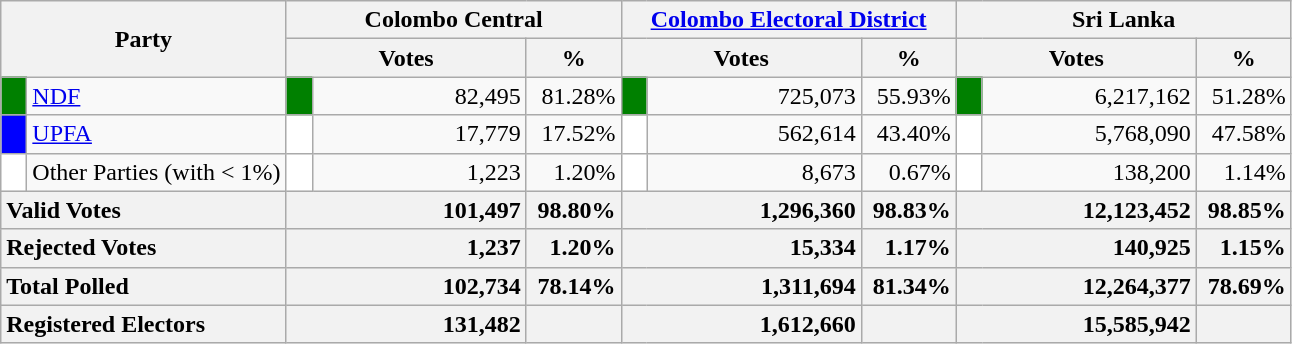<table class="wikitable">
<tr>
<th colspan="2" width="144px"rowspan="2">Party</th>
<th colspan="3" width="216px">Colombo Central</th>
<th colspan="3" width="216px"><a href='#'>Colombo Electoral District</a></th>
<th colspan="3" width="216px">Sri Lanka</th>
</tr>
<tr>
<th colspan="2" width="144px">Votes</th>
<th>%</th>
<th colspan="2" width="144px">Votes</th>
<th>%</th>
<th colspan="2" width="144px">Votes</th>
<th>%</th>
</tr>
<tr>
<td style="background-color:green;" width="10px"></td>
<td style="text-align:left;"><a href='#'>NDF</a></td>
<td style="background-color:green;" width="10px"></td>
<td style="text-align:right;">82,495</td>
<td style="text-align:right;">81.28%</td>
<td style="background-color:green;" width="10px"></td>
<td style="text-align:right;">725,073</td>
<td style="text-align:right;">55.93%</td>
<td style="background-color:green;" width="10px"></td>
<td style="text-align:right;">6,217,162</td>
<td style="text-align:right;">51.28%</td>
</tr>
<tr>
<td style="background-color:blue;" width="10px"></td>
<td style="text-align:left;"><a href='#'>UPFA</a></td>
<td style="background-color:white;" width="10px"></td>
<td style="text-align:right;">17,779</td>
<td style="text-align:right;">17.52%</td>
<td style="background-color:white;" width="10px"></td>
<td style="text-align:right;">562,614</td>
<td style="text-align:right;">43.40%</td>
<td style="background-color:white;" width="10px"></td>
<td style="text-align:right;">5,768,090</td>
<td style="text-align:right;">47.58%</td>
</tr>
<tr>
<td style="background-color:white;" width="10px"></td>
<td style="text-align:left;">Other Parties (with < 1%)</td>
<td style="background-color:white;" width="10px"></td>
<td style="text-align:right;">1,223</td>
<td style="text-align:right;">1.20%</td>
<td style="background-color:white;" width="10px"></td>
<td style="text-align:right;">8,673</td>
<td style="text-align:right;">0.67%</td>
<td style="background-color:white;" width="10px"></td>
<td style="text-align:right;">138,200</td>
<td style="text-align:right;">1.14%</td>
</tr>
<tr>
<th colspan="2" width="144px"style="text-align:left;">Valid Votes</th>
<th style="text-align:right;"colspan="2" width="144px">101,497</th>
<th style="text-align:right;">98.80%</th>
<th style="text-align:right;"colspan="2" width="144px">1,296,360</th>
<th style="text-align:right;">98.83%</th>
<th style="text-align:right;"colspan="2" width="144px">12,123,452</th>
<th style="text-align:right;">98.85%</th>
</tr>
<tr>
<th colspan="2" width="144px"style="text-align:left;">Rejected Votes</th>
<th style="text-align:right;"colspan="2" width="144px">1,237</th>
<th style="text-align:right;">1.20%</th>
<th style="text-align:right;"colspan="2" width="144px">15,334</th>
<th style="text-align:right;">1.17%</th>
<th style="text-align:right;"colspan="2" width="144px">140,925</th>
<th style="text-align:right;">1.15%</th>
</tr>
<tr>
<th colspan="2" width="144px"style="text-align:left;">Total Polled</th>
<th style="text-align:right;"colspan="2" width="144px">102,734</th>
<th style="text-align:right;">78.14%</th>
<th style="text-align:right;"colspan="2" width="144px">1,311,694</th>
<th style="text-align:right;">81.34%</th>
<th style="text-align:right;"colspan="2" width="144px">12,264,377</th>
<th style="text-align:right;">78.69%</th>
</tr>
<tr>
<th colspan="2" width="144px"style="text-align:left;">Registered Electors</th>
<th style="text-align:right;"colspan="2" width="144px">131,482</th>
<th></th>
<th style="text-align:right;"colspan="2" width="144px">1,612,660</th>
<th></th>
<th style="text-align:right;"colspan="2" width="144px">15,585,942</th>
<th></th>
</tr>
</table>
